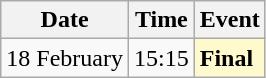<table class=wikitable>
<tr>
<th>Date</th>
<th>Time</th>
<th>Event</th>
</tr>
<tr>
<td>18 February</td>
<td>15:15</td>
<td style=background:lemonchiffon><strong>Final</strong></td>
</tr>
</table>
